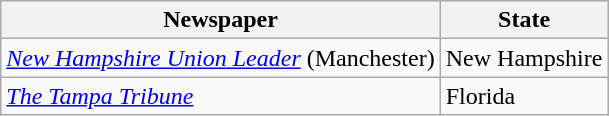<table class="wikitable sortable">
<tr valign=bottom>
<th>Newspaper</th>
<th>State</th>
</tr>
<tr>
<td><em><a href='#'>New Hampshire Union Leader</a></em> (Manchester)</td>
<td>New Hampshire</td>
</tr>
<tr>
<td><em><a href='#'>The Tampa Tribune</a></em></td>
<td>Florida</td>
</tr>
</table>
